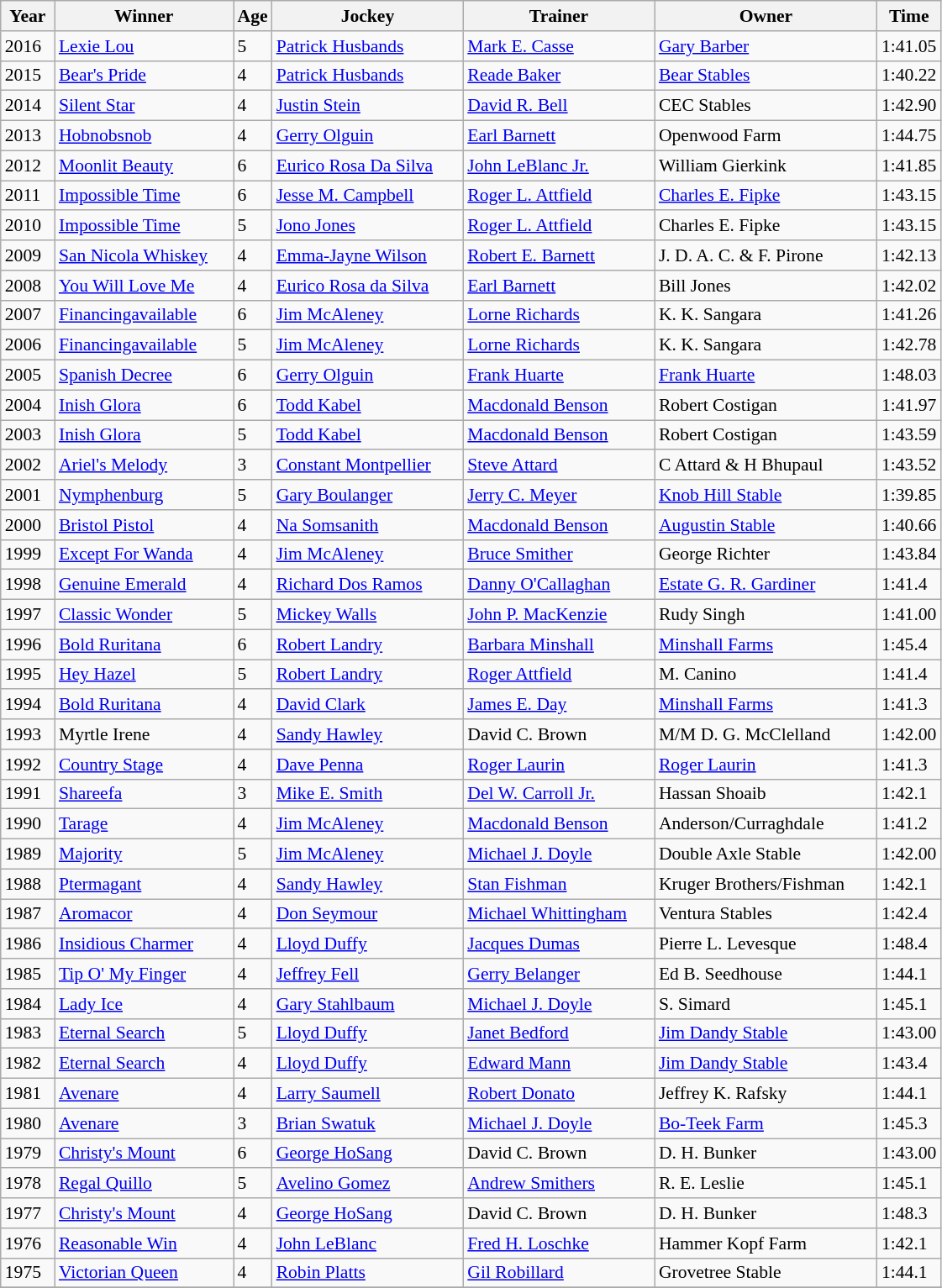<table class="wikitable sortable" style="font-size:90%">
<tr>
<th style="width:36px">Year<br></th>
<th style="width:135px">Winner<br></th>
<th>Age<br></th>
<th style="width:145px">Jockey<br></th>
<th style="width:145px">Trainer<br></th>
<th style="width:170px">Owner<br></th>
<th>Time</th>
</tr>
<tr>
<td>2016</td>
<td><a href='#'>Lexie Lou</a></td>
<td>5</td>
<td><a href='#'>Patrick Husbands</a></td>
<td><a href='#'>Mark E. Casse</a></td>
<td><a href='#'>Gary Barber</a></td>
<td>1:41.05</td>
</tr>
<tr>
<td>2015</td>
<td><a href='#'>Bear's Pride</a></td>
<td>4</td>
<td><a href='#'>Patrick Husbands</a></td>
<td><a href='#'>Reade Baker</a></td>
<td><a href='#'>Bear Stables</a></td>
<td>1:40.22</td>
</tr>
<tr>
<td>2014</td>
<td><a href='#'>Silent Star</a></td>
<td>4</td>
<td><a href='#'>Justin Stein</a></td>
<td><a href='#'>David R. Bell</a></td>
<td>CEC Stables</td>
<td>1:42.90</td>
</tr>
<tr>
<td>2013</td>
<td><a href='#'>Hobnobsnob</a></td>
<td>4</td>
<td><a href='#'>Gerry Olguin</a></td>
<td><a href='#'>Earl Barnett</a></td>
<td>Openwood Farm</td>
<td>1:44.75</td>
</tr>
<tr>
<td>2012</td>
<td><a href='#'>Moonlit Beauty</a></td>
<td>6</td>
<td><a href='#'>Eurico Rosa Da Silva</a></td>
<td><a href='#'>John LeBlanc Jr.</a></td>
<td>William Gierkink</td>
<td>1:41.85</td>
</tr>
<tr>
<td>2011</td>
<td><a href='#'>Impossible Time</a></td>
<td>6</td>
<td><a href='#'>Jesse M. Campbell</a></td>
<td><a href='#'>Roger L. Attfield</a></td>
<td><a href='#'>Charles E. Fipke</a></td>
<td>1:43.15</td>
</tr>
<tr>
<td>2010</td>
<td><a href='#'>Impossible Time</a></td>
<td>5</td>
<td><a href='#'>Jono Jones</a></td>
<td><a href='#'>Roger L. Attfield</a></td>
<td>Charles E. Fipke</td>
<td>1:43.15</td>
</tr>
<tr>
<td>2009</td>
<td><a href='#'>San Nicola Whiskey</a></td>
<td>4</td>
<td><a href='#'>Emma-Jayne Wilson</a></td>
<td><a href='#'>Robert E. Barnett</a></td>
<td>J. D. A. C. & F. Pirone</td>
<td>1:42.13</td>
</tr>
<tr>
<td>2008</td>
<td><a href='#'>You Will Love Me</a></td>
<td>4</td>
<td><a href='#'>Eurico Rosa da Silva</a></td>
<td><a href='#'>Earl Barnett</a></td>
<td>Bill Jones</td>
<td>1:42.02</td>
</tr>
<tr>
<td>2007</td>
<td><a href='#'>Financingavailable</a></td>
<td>6</td>
<td><a href='#'>Jim McAleney</a></td>
<td><a href='#'>Lorne Richards</a></td>
<td>K. K. Sangara</td>
<td>1:41.26</td>
</tr>
<tr>
<td>2006</td>
<td><a href='#'>Financingavailable</a></td>
<td>5</td>
<td><a href='#'>Jim McAleney</a></td>
<td><a href='#'>Lorne Richards</a></td>
<td>K. K. Sangara</td>
<td>1:42.78</td>
</tr>
<tr>
<td>2005</td>
<td><a href='#'>Spanish Decree</a></td>
<td>6</td>
<td><a href='#'>Gerry Olguin</a></td>
<td><a href='#'>Frank Huarte</a></td>
<td><a href='#'>Frank Huarte</a></td>
<td>1:48.03</td>
</tr>
<tr>
<td>2004</td>
<td><a href='#'>Inish Glora</a></td>
<td>6</td>
<td><a href='#'>Todd Kabel</a></td>
<td><a href='#'>Macdonald Benson</a></td>
<td>Robert Costigan</td>
<td>1:41.97</td>
</tr>
<tr>
<td>2003</td>
<td><a href='#'>Inish Glora</a></td>
<td>5</td>
<td><a href='#'>Todd Kabel</a></td>
<td><a href='#'>Macdonald Benson</a></td>
<td>Robert Costigan</td>
<td>1:43.59</td>
</tr>
<tr>
<td>2002</td>
<td><a href='#'>Ariel's Melody</a></td>
<td>3</td>
<td><a href='#'>Constant Montpellier</a></td>
<td><a href='#'>Steve Attard</a></td>
<td>C Attard & H Bhupaul</td>
<td>1:43.52</td>
</tr>
<tr>
<td>2001</td>
<td><a href='#'>Nymphenburg</a></td>
<td>5</td>
<td><a href='#'>Gary Boulanger</a></td>
<td><a href='#'>Jerry C. Meyer</a></td>
<td><a href='#'>Knob Hill Stable</a></td>
<td>1:39.85</td>
</tr>
<tr>
<td>2000</td>
<td><a href='#'>Bristol Pistol</a></td>
<td>4</td>
<td><a href='#'>Na Somsanith</a></td>
<td><a href='#'>Macdonald Benson</a></td>
<td><a href='#'>Augustin Stable</a></td>
<td>1:40.66</td>
</tr>
<tr>
<td>1999</td>
<td><a href='#'>Except For Wanda</a></td>
<td>4</td>
<td><a href='#'>Jim McAleney</a></td>
<td><a href='#'>Bruce Smither</a></td>
<td>George Richter</td>
<td>1:43.84</td>
</tr>
<tr>
<td>1998</td>
<td><a href='#'>Genuine Emerald</a></td>
<td>4</td>
<td><a href='#'>Richard Dos Ramos</a></td>
<td><a href='#'>Danny O'Callaghan</a></td>
<td><a href='#'>Estate G. R. Gardiner</a></td>
<td>1:41.4</td>
</tr>
<tr>
<td>1997</td>
<td><a href='#'>Classic Wonder</a></td>
<td>5</td>
<td><a href='#'>Mickey Walls</a></td>
<td><a href='#'>John P. MacKenzie</a></td>
<td>Rudy Singh</td>
<td>1:41.00</td>
</tr>
<tr>
<td>1996</td>
<td><a href='#'>Bold Ruritana</a></td>
<td>6</td>
<td><a href='#'>Robert Landry</a></td>
<td><a href='#'>Barbara Minshall</a></td>
<td><a href='#'>Minshall Farms</a></td>
<td>1:45.4</td>
</tr>
<tr>
<td>1995</td>
<td><a href='#'>Hey Hazel</a></td>
<td>5</td>
<td><a href='#'>Robert Landry</a></td>
<td><a href='#'>Roger Attfield</a></td>
<td>M. Canino</td>
<td>1:41.4</td>
</tr>
<tr>
<td>1994</td>
<td><a href='#'>Bold Ruritana</a></td>
<td>4</td>
<td><a href='#'>David Clark</a></td>
<td><a href='#'>James E. Day</a></td>
<td><a href='#'>Minshall Farms</a></td>
<td>1:41.3</td>
</tr>
<tr>
<td>1993</td>
<td>Myrtle Irene</td>
<td>4</td>
<td><a href='#'>Sandy Hawley</a></td>
<td>David C. Brown</td>
<td>M/M D. G. McClelland</td>
<td>1:42.00</td>
</tr>
<tr>
<td>1992</td>
<td><a href='#'>Country Stage</a></td>
<td>4</td>
<td><a href='#'>Dave Penna</a></td>
<td><a href='#'>Roger Laurin</a></td>
<td><a href='#'>Roger Laurin</a></td>
<td>1:41.3</td>
</tr>
<tr>
<td>1991</td>
<td><a href='#'>Shareefa</a></td>
<td>3</td>
<td><a href='#'>Mike E. Smith</a></td>
<td><a href='#'>Del W. Carroll Jr.</a></td>
<td>Hassan Shoaib</td>
<td>1:42.1</td>
</tr>
<tr>
<td>1990</td>
<td><a href='#'>Tarage</a></td>
<td>4</td>
<td><a href='#'>Jim McAleney</a></td>
<td><a href='#'>Macdonald Benson</a></td>
<td>Anderson/Curraghdale</td>
<td>1:41.2</td>
</tr>
<tr>
<td>1989</td>
<td><a href='#'>Majority</a></td>
<td>5</td>
<td><a href='#'>Jim McAleney</a></td>
<td><a href='#'>Michael J. Doyle</a></td>
<td>Double Axle Stable</td>
<td>1:42.00</td>
</tr>
<tr>
<td>1988</td>
<td><a href='#'>Ptermagant</a></td>
<td>4</td>
<td><a href='#'>Sandy Hawley</a></td>
<td><a href='#'>Stan Fishman</a></td>
<td>Kruger Brothers/Fishman</td>
<td>1:42.1</td>
</tr>
<tr>
<td>1987</td>
<td><a href='#'>Aromacor</a></td>
<td>4</td>
<td><a href='#'>Don Seymour</a></td>
<td><a href='#'>Michael Whittingham</a></td>
<td>Ventura Stables</td>
<td>1:42.4</td>
</tr>
<tr>
<td>1986</td>
<td><a href='#'>Insidious Charmer</a></td>
<td>4</td>
<td><a href='#'>Lloyd Duffy</a></td>
<td><a href='#'>Jacques Dumas</a></td>
<td>Pierre L. Levesque</td>
<td>1:48.4</td>
</tr>
<tr>
<td>1985</td>
<td><a href='#'>Tip O' My Finger</a></td>
<td>4</td>
<td><a href='#'>Jeffrey Fell</a></td>
<td><a href='#'>Gerry Belanger</a></td>
<td>Ed B. Seedhouse</td>
<td>1:44.1</td>
</tr>
<tr>
<td>1984</td>
<td><a href='#'>Lady Ice</a></td>
<td>4</td>
<td><a href='#'>Gary Stahlbaum</a></td>
<td><a href='#'>Michael J. Doyle</a></td>
<td>S. Simard</td>
<td>1:45.1</td>
</tr>
<tr>
<td>1983</td>
<td><a href='#'>Eternal Search</a></td>
<td>5</td>
<td><a href='#'>Lloyd Duffy</a></td>
<td><a href='#'>Janet Bedford</a></td>
<td><a href='#'>Jim Dandy Stable</a></td>
<td>1:43.00</td>
</tr>
<tr>
<td>1982</td>
<td><a href='#'>Eternal Search</a></td>
<td>4</td>
<td><a href='#'>Lloyd Duffy</a></td>
<td><a href='#'>Edward Mann</a></td>
<td><a href='#'>Jim Dandy Stable</a></td>
<td>1:43.4</td>
</tr>
<tr>
<td>1981</td>
<td><a href='#'>Avenare</a></td>
<td>4</td>
<td><a href='#'>Larry Saumell</a></td>
<td><a href='#'>Robert Donato</a></td>
<td>Jeffrey K. Rafsky</td>
<td>1:44.1</td>
</tr>
<tr>
<td>1980</td>
<td><a href='#'>Avenare</a></td>
<td>3</td>
<td><a href='#'>Brian Swatuk</a></td>
<td><a href='#'>Michael J. Doyle</a></td>
<td><a href='#'>Bo-Teek Farm</a></td>
<td>1:45.3</td>
</tr>
<tr>
<td>1979</td>
<td><a href='#'>Christy's Mount</a></td>
<td>6</td>
<td><a href='#'>George HoSang</a></td>
<td>David C. Brown</td>
<td>D. H. Bunker</td>
<td>1:43.00</td>
</tr>
<tr>
<td>1978</td>
<td><a href='#'>Regal Quillo</a></td>
<td>5</td>
<td><a href='#'>Avelino Gomez</a></td>
<td><a href='#'>Andrew Smithers</a></td>
<td>R. E. Leslie</td>
<td>1:45.1</td>
</tr>
<tr>
<td>1977</td>
<td><a href='#'>Christy's Mount</a></td>
<td>4</td>
<td><a href='#'>George HoSang</a></td>
<td>David C. Brown</td>
<td>D. H. Bunker</td>
<td>1:48.3</td>
</tr>
<tr>
<td>1976</td>
<td><a href='#'>Reasonable Win</a></td>
<td>4</td>
<td><a href='#'>John LeBlanc</a></td>
<td><a href='#'>Fred H. Loschke</a></td>
<td>Hammer Kopf Farm</td>
<td>1:42.1</td>
</tr>
<tr>
<td>1975</td>
<td><a href='#'>Victorian Queen</a></td>
<td>4</td>
<td><a href='#'>Robin Platts</a></td>
<td><a href='#'>Gil Robillard</a></td>
<td>Grovetree Stable</td>
<td>1:44.1</td>
</tr>
<tr>
</tr>
</table>
